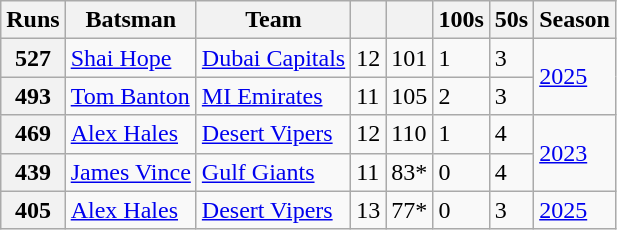<table class="wikitable">
<tr>
<th>Runs</th>
<th>Batsman</th>
<th>Team</th>
<th></th>
<th></th>
<th>100s</th>
<th>50s</th>
<th>Season</th>
</tr>
<tr>
<th>527</th>
<td><a href='#'>Shai Hope</a></td>
<td><a href='#'>Dubai Capitals</a></td>
<td>12</td>
<td>101</td>
<td>1</td>
<td>3</td>
<td rowspan="2"><a href='#'>2025</a></td>
</tr>
<tr>
<th>493</th>
<td><a href='#'>Tom Banton</a></td>
<td><a href='#'>MI Emirates</a></td>
<td>11</td>
<td>105</td>
<td>2</td>
<td>3</td>
</tr>
<tr>
<th>469</th>
<td><a href='#'>Alex Hales</a></td>
<td><a href='#'>Desert Vipers</a></td>
<td>12</td>
<td>110</td>
<td>1</td>
<td>4</td>
<td rowspan="2"><a href='#'>2023</a></td>
</tr>
<tr>
<th>439</th>
<td><a href='#'>James Vince</a></td>
<td><a href='#'>Gulf Giants</a></td>
<td>11</td>
<td>83*</td>
<td>0</td>
<td>4</td>
</tr>
<tr>
<th>405</th>
<td><a href='#'>Alex Hales</a></td>
<td><a href='#'>Desert Vipers</a></td>
<td>13</td>
<td>77*</td>
<td>0</td>
<td>3</td>
<td><a href='#'>2025</a></td>
</tr>
</table>
